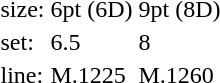<table style="margin-left:40px;">
<tr>
<td>size:</td>
<td>6pt (6D)</td>
<td>9pt (8D)</td>
</tr>
<tr>
<td>set:</td>
<td>6.5</td>
<td>8</td>
</tr>
<tr>
<td>line:</td>
<td>M.1225</td>
<td>M.1260</td>
</tr>
</table>
